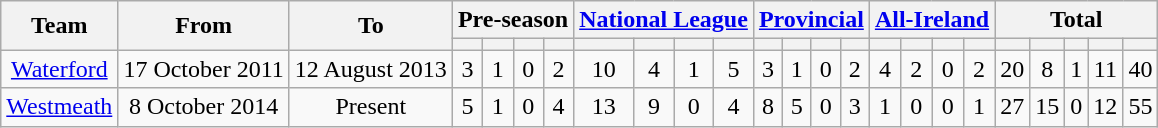<table class="wikitable" style="text-align:center">
<tr>
<th rowspan="2">Team</th>
<th rowspan="2">From</th>
<th rowspan="2">To</th>
<th colspan="4">Pre-season</th>
<th colspan="4"><a href='#'>National League</a></th>
<th colspan="4"><a href='#'>Provincial</a></th>
<th colspan="4"><a href='#'>All-Ireland</a></th>
<th colspan="5">Total</th>
</tr>
<tr>
<th></th>
<th></th>
<th></th>
<th></th>
<th></th>
<th></th>
<th></th>
<th></th>
<th></th>
<th></th>
<th></th>
<th></th>
<th></th>
<th></th>
<th></th>
<th></th>
<th></th>
<th></th>
<th></th>
<th></th>
<th></th>
</tr>
<tr>
<td rowspan="1"><a href='#'>Waterford</a></td>
<td>17 October 2011</td>
<td>12 August 2013</td>
<td>3</td>
<td>1</td>
<td>0</td>
<td>2</td>
<td>10</td>
<td>4</td>
<td>1</td>
<td>5</td>
<td>3</td>
<td>1</td>
<td>0</td>
<td>2</td>
<td>4</td>
<td>2</td>
<td>0</td>
<td>2</td>
<td>20</td>
<td>8</td>
<td>1</td>
<td>11</td>
<td>40</td>
</tr>
<tr>
<td rowspan="1"><a href='#'>Westmeath</a></td>
<td>8 October 2014</td>
<td>Present</td>
<td>5</td>
<td>1</td>
<td>0</td>
<td>4</td>
<td>13</td>
<td>9</td>
<td>0</td>
<td>4</td>
<td>8</td>
<td>5</td>
<td>0</td>
<td>3</td>
<td>1</td>
<td>0</td>
<td>0</td>
<td>1</td>
<td>27</td>
<td>15</td>
<td>0</td>
<td>12</td>
<td>55</td>
</tr>
</table>
